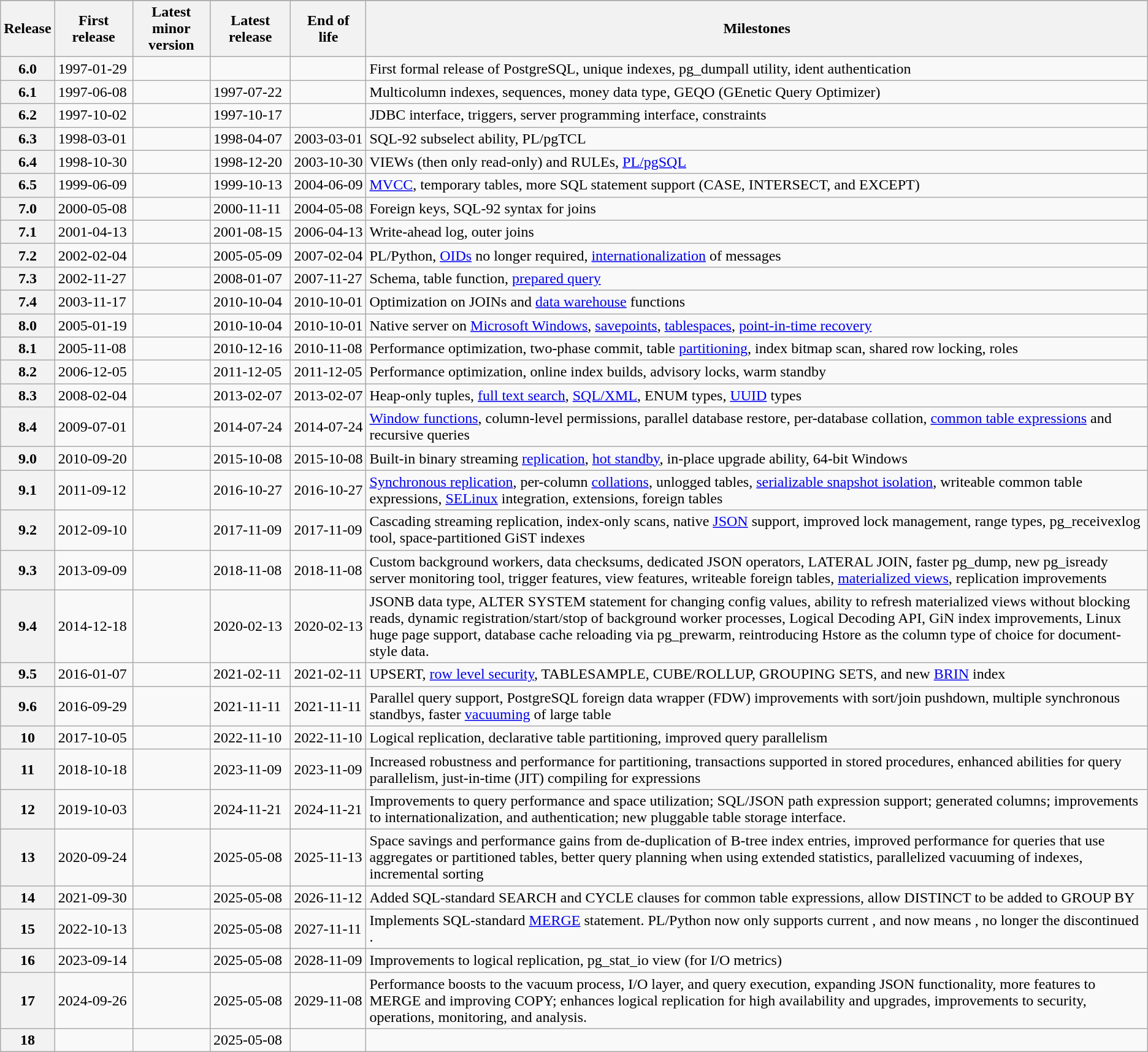<table class="wikitable">
<tr>
</tr>
<tr>
<th scope="col">Release</th>
<th scope="col">First release</th>
<th scope="col">Latest minor version</th>
<th scope="col">Latest release</th>
<th scope="col">End of<br>life</th>
<th scope="col">Milestones</th>
</tr>
<tr>
<th scope="row">6.0</th>
<td style=white-space:nowrap>1997-01-29</td>
<td></td>
<td></td>
<td></td>
<td>First formal release of PostgreSQL, unique indexes, pg_dumpall utility, ident authentication</td>
</tr>
<tr>
<th scope="row">6.1</th>
<td style=white-space:nowrap>1997-06-08</td>
<td></td>
<td>1997-07-22</td>
<td></td>
<td>Multicolumn indexes, sequences, money data type, GEQO (GEnetic Query Optimizer)</td>
</tr>
<tr>
<th scope="row">6.2</th>
<td>1997-10-02</td>
<td></td>
<td>1997-10-17</td>
<td></td>
<td>JDBC interface, triggers, server programming interface, constraints</td>
</tr>
<tr>
<th scope="row">6.3</th>
<td>1998-03-01</td>
<td></td>
<td>1998-04-07</td>
<td>2003-03-01</td>
<td>SQL-92 subselect ability, PL/pgTCL</td>
</tr>
<tr>
<th scope="row">6.4</th>
<td>1998-10-30</td>
<td></td>
<td>1998-12-20</td>
<td>2003-10-30</td>
<td>VIEWs (then only read-only) and RULEs, <a href='#'>PL/pgSQL</a></td>
</tr>
<tr>
<th scope="row">6.5</th>
<td>1999-06-09</td>
<td></td>
<td style=white-space:nowrap>1999-10-13</td>
<td style=white-space:nowrap>2004-06-09</td>
<td><a href='#'>MVCC</a>, temporary tables, more SQL statement support (CASE, INTERSECT, and EXCEPT)</td>
</tr>
<tr>
<th scope="row">7.0</th>
<td>2000-05-08</td>
<td></td>
<td>2000-11-11</td>
<td>2004-05-08</td>
<td>Foreign keys, SQL-92 syntax for joins</td>
</tr>
<tr>
<th scope="row">7.1</th>
<td>2001-04-13</td>
<td></td>
<td>2001-08-15</td>
<td>2006-04-13</td>
<td>Write-ahead log, outer joins</td>
</tr>
<tr>
<th scope="row">7.2</th>
<td>2002-02-04</td>
<td></td>
<td>2005-05-09</td>
<td>2007-02-04</td>
<td>PL/Python, <a href='#'>OIDs</a> no longer required, <a href='#'>internationalization</a> of messages</td>
</tr>
<tr>
<th scope="row">7.3</th>
<td>2002-11-27</td>
<td></td>
<td>2008-01-07</td>
<td>2007-11-27</td>
<td>Schema, table function, <a href='#'>prepared query</a></td>
</tr>
<tr>
<th scope="row">7.4</th>
<td>2003-11-17</td>
<td></td>
<td>2010-10-04</td>
<td>2010-10-01</td>
<td>Optimization on JOINs and <a href='#'>data warehouse</a> functions</td>
</tr>
<tr>
<th scope="row">8.0</th>
<td>2005-01-19</td>
<td></td>
<td>2010-10-04</td>
<td>2010-10-01</td>
<td>Native server on <a href='#'>Microsoft Windows</a>, <a href='#'>savepoints</a>, <a href='#'>tablespaces</a>, <a href='#'>point-in-time recovery</a></td>
</tr>
<tr>
<th scope="row">8.1</th>
<td>2005-11-08</td>
<td></td>
<td>2010-12-16</td>
<td>2010-11-08</td>
<td>Performance optimization, two-phase commit, table <a href='#'>partitioning</a>, index bitmap scan, shared row locking, roles</td>
</tr>
<tr>
<th scope="row">8.2</th>
<td>2006-12-05</td>
<td></td>
<td>2011-12-05</td>
<td>2011-12-05</td>
<td>Performance optimization, online index builds, advisory locks, warm standby</td>
</tr>
<tr>
<th scope="row">8.3</th>
<td>2008-02-04</td>
<td></td>
<td>2013-02-07</td>
<td>2013-02-07</td>
<td>Heap-only tuples, <a href='#'>full text search</a>, <a href='#'>SQL/XML</a>, ENUM types, <a href='#'>UUID</a> types</td>
</tr>
<tr>
<th scope="row">8.4</th>
<td>2009-07-01</td>
<td></td>
<td>2014-07-24</td>
<td>2014-07-24</td>
<td><a href='#'>Window functions</a>, column-level permissions, parallel database restore, per-database collation, <a href='#'>common table expressions</a> and recursive queries</td>
</tr>
<tr>
<th scope="row">9.0</th>
<td>2010-09-20</td>
<td></td>
<td>2015-10-08</td>
<td>2015-10-08</td>
<td>Built-in binary streaming <a href='#'>replication</a>, <a href='#'>hot standby</a>, in-place upgrade ability, 64-bit Windows</td>
</tr>
<tr>
<th scope="row">9.1</th>
<td>2011-09-12</td>
<td></td>
<td>2016-10-27</td>
<td>2016-10-27</td>
<td><a href='#'>Synchronous replication</a>, per-column <a href='#'>collations</a>, unlogged tables, <a href='#'>serializable snapshot isolation</a>, writeable common table expressions, <a href='#'>SELinux</a> integration, extensions, foreign tables</td>
</tr>
<tr>
<th scope="row">9.2</th>
<td>2012-09-10</td>
<td></td>
<td>2017-11-09</td>
<td>2017-11-09</td>
<td>Cascading streaming replication, index-only scans, native <a href='#'>JSON</a> support, improved lock management, range types, pg_receivexlog tool, space-partitioned GiST indexes</td>
</tr>
<tr>
<th scope="row">9.3</th>
<td>2013-09-09</td>
<td></td>
<td>2018-11-08</td>
<td>2018-11-08</td>
<td>Custom background workers, data checksums, dedicated JSON operators, LATERAL JOIN, faster pg_dump, new pg_isready server monitoring tool, trigger features, view features, writeable foreign tables, <a href='#'>materialized views</a>, replication improvements</td>
</tr>
<tr>
<th scope="row">9.4</th>
<td>2014-12-18</td>
<td></td>
<td>2020-02-13</td>
<td>2020-02-13</td>
<td>JSONB data type, ALTER SYSTEM statement for changing config values, ability to refresh materialized views without blocking reads, dynamic registration/start/stop of background worker processes, Logical Decoding API, GiN index improvements, Linux huge page support, database cache reloading via pg_prewarm, reintroducing Hstore as the column type of choice for document-style data.</td>
</tr>
<tr>
<th scope="row">9.5</th>
<td>2016-01-07</td>
<td></td>
<td>2021-02-11</td>
<td>2021-02-11</td>
<td>UPSERT, <a href='#'>row level security</a>, TABLESAMPLE, CUBE/ROLLUP, GROUPING SETS, and new <a href='#'>BRIN</a> index</td>
</tr>
<tr>
<th scope="row">9.6</th>
<td>2016-09-29</td>
<td></td>
<td>2021-11-11</td>
<td>2021-11-11</td>
<td>Parallel query support, PostgreSQL foreign data wrapper (FDW) improvements with sort/join pushdown, multiple synchronous standbys, faster <a href='#'>vacuuming</a> of large table</td>
</tr>
<tr>
<th scope="row">10</th>
<td>2017-10-05</td>
<td></td>
<td>2022-11-10</td>
<td>2022-11-10</td>
<td>Logical replication, declarative table partitioning, improved query parallelism</td>
</tr>
<tr>
<th scope="row">11</th>
<td>2018-10-18</td>
<td></td>
<td>2023-11-09</td>
<td>2023-11-09</td>
<td>Increased robustness and performance for partitioning, transactions supported in stored procedures, enhanced abilities for query parallelism, just-in-time (JIT) compiling for expressions</td>
</tr>
<tr>
<th scope="row">12</th>
<td>2019-10-03</td>
<td></td>
<td>2024-11-21</td>
<td>2024-11-21</td>
<td>Improvements to query performance and space utilization; SQL/JSON path expression support; generated columns; improvements to internationalization, and authentication; new pluggable table storage interface.</td>
</tr>
<tr>
<th scope="row">13</th>
<td>2020-09-24</td>
<td></td>
<td>2025-05-08</td>
<td>2025-11-13</td>
<td>Space savings and performance gains from de-duplication of B-tree index entries, improved performance for queries that use aggregates or partitioned tables, better query planning when using extended statistics, parallelized vacuuming of indexes, incremental sorting</td>
</tr>
<tr>
<th scope="row">14</th>
<td>2021-09-30</td>
<td></td>
<td>2025-05-08</td>
<td>2026-11-12</td>
<td>Added SQL-standard SEARCH and CYCLE clauses for common table expressions, allow DISTINCT to be added to GROUP BY</td>
</tr>
<tr>
<th scope="row">15</th>
<td>2022-10-13</td>
<td></td>
<td>2025-05-08</td>
<td>2027-11-11</td>
<td>Implements SQL-standard <a href='#'>MERGE</a> statement. PL/Python now only supports current , and  now means , no longer the discontinued .</td>
</tr>
<tr>
<th scope="row">16</th>
<td>2023-09-14</td>
<td></td>
<td>2025-05-08</td>
<td>2028-11-09</td>
<td>Improvements to logical replication, pg_stat_io view (for I/O metrics)</td>
</tr>
<tr>
<th scope="row">17</th>
<td>2024-09-26</td>
<td></td>
<td>2025-05-08</td>
<td>2029-11-08</td>
<td>Performance boosts to the vacuum process, I/O layer, and query execution, expanding JSON functionality, more features to MERGE and improving COPY; enhances logical replication for high availability and upgrades, improvements to security, operations, monitoring, and analysis.</td>
</tr>
<tr>
<th scope="row">18</th>
<td></td>
<td></td>
<td>2025-05-08</td>
<td></td>
<td></td>
</tr>
</table>
